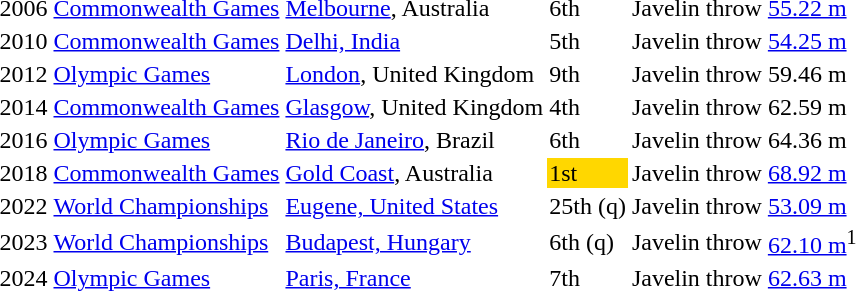<table>
<tr>
<td>2006</td>
<td><a href='#'>Commonwealth Games</a></td>
<td><a href='#'>Melbourne</a>, Australia</td>
<td>6th</td>
<td>Javelin throw</td>
<td><a href='#'>55.22 m</a></td>
</tr>
<tr>
<td>2010</td>
<td><a href='#'>Commonwealth Games</a></td>
<td><a href='#'>Delhi, India</a></td>
<td>5th</td>
<td>Javelin throw</td>
<td><a href='#'>54.25 m</a></td>
</tr>
<tr>
<td>2012</td>
<td><a href='#'>Olympic Games</a></td>
<td><a href='#'>London</a>, United Kingdom</td>
<td>9th</td>
<td>Javelin throw</td>
<td>59.46 m</td>
</tr>
<tr>
<td>2014</td>
<td><a href='#'>Commonwealth Games</a></td>
<td><a href='#'>Glasgow</a>, United Kingdom</td>
<td>4th</td>
<td>Javelin throw</td>
<td>62.59 m</td>
</tr>
<tr>
<td>2016</td>
<td><a href='#'>Olympic Games</a></td>
<td><a href='#'>Rio de Janeiro</a>, Brazil</td>
<td>6th</td>
<td>Javelin throw</td>
<td>64.36 m</td>
</tr>
<tr>
<td>2018</td>
<td><a href='#'>Commonwealth Games</a></td>
<td><a href='#'>Gold Coast</a>, Australia</td>
<td bgcolor=gold>1st</td>
<td>Javelin throw</td>
<td><a href='#'>68.92 m</a> </td>
</tr>
<tr>
<td>2022</td>
<td><a href='#'>World Championships</a></td>
<td><a href='#'>Eugene, United States</a></td>
<td>25th (q)</td>
<td>Javelin throw</td>
<td><a href='#'>53.09 m</a></td>
</tr>
<tr>
<td>2023</td>
<td><a href='#'>World Championships</a></td>
<td><a href='#'>Budapest, Hungary</a></td>
<td>6th (q)</td>
<td>Javelin throw</td>
<td><a href='#'>62.10 m</a><sup>1</sup></td>
</tr>
<tr>
<td>2024</td>
<td><a href='#'>Olympic Games</a></td>
<td><a href='#'>Paris, France</a></td>
<td>7th</td>
<td>Javelin throw</td>
<td><a href='#'>62.63 m</a></td>
</tr>
</table>
